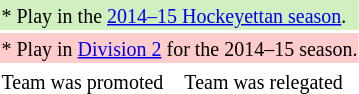<table>
<tr style="background: #D0F0C0;">
<td colspan=2><small> * Play in the <a href='#'>2014–15 Hockeyettan season</a>.</small></td>
</tr>
<tr style="background: #FFCCCC;">
<td colspan=2><small> * Play in <a href='#'>Division 2</a> for the 2014–15 season.</small></td>
</tr>
<tr>
<td><small>  Team was promoted</small></td>
<td><small>  Team was relegated</small></td>
</tr>
</table>
